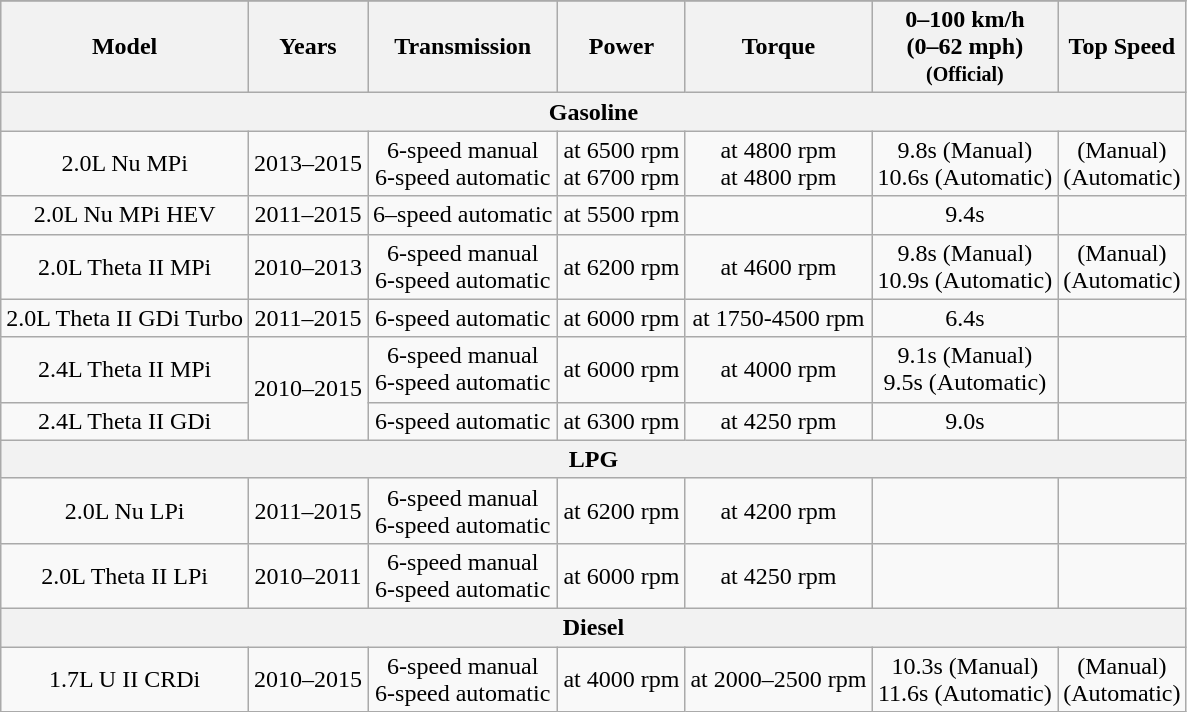<table class="wikitable" style="text-align:center; font-size:100%;">
<tr>
</tr>
<tr style="background:#dcdcdc; text-align:center; vertical-align:middle;">
<th>Model</th>
<th>Years</th>
<th>Transmission</th>
<th>Power</th>
<th>Torque</th>
<th>0–100 km/h<br>(0–62 mph)<br><small>(Official)</small></th>
<th>Top Speed</th>
</tr>
<tr>
<th colspan=7>Gasoline</th>
</tr>
<tr>
<td>2.0L Nu MPi</td>
<td>2013–2015</td>
<td>6-speed manual<br>6-speed automatic</td>
<td> at 6500 rpm<br> at 6700 rpm</td>
<td> at 4800 rpm<br> at 4800 rpm</td>
<td>9.8s (Manual)<br>10.6s (Automatic)</td>
<td> (Manual)<br> (Automatic)</td>
</tr>
<tr>
<td>2.0L Nu MPi HEV</td>
<td>2011–2015</td>
<td>6–speed automatic</td>
<td> at 5500 rpm</td>
<td></td>
<td>9.4s</td>
<td></td>
</tr>
<tr>
<td>2.0L Theta II MPi</td>
<td>2010–2013</td>
<td>6-speed manual<br>6-speed automatic</td>
<td> at 6200 rpm</td>
<td> at 4600 rpm</td>
<td>9.8s (Manual)<br>10.9s (Automatic)</td>
<td> (Manual)<br> (Automatic)</td>
</tr>
<tr>
<td>2.0L Theta II GDi Turbo</td>
<td>2011–2015</td>
<td>6-speed automatic</td>
<td> at 6000 rpm</td>
<td> at 1750-4500 rpm</td>
<td>6.4s</td>
<td></td>
</tr>
<tr>
<td>2.4L Theta II MPi</td>
<td rowspan=2>2010–2015</td>
<td>6-speed manual<br>6-speed automatic</td>
<td> at 6000 rpm</td>
<td> at 4000 rpm</td>
<td>9.1s (Manual)<br>9.5s (Automatic)</td>
<td></td>
</tr>
<tr>
<td>2.4L Theta II GDi</td>
<td>6-speed automatic</td>
<td> at 6300 rpm</td>
<td> at 4250 rpm</td>
<td>9.0s</td>
<td></td>
</tr>
<tr>
<th colspan=7>LPG</th>
</tr>
<tr>
<td>2.0L Nu LPi</td>
<td>2011–2015</td>
<td>6-speed manual<br>6-speed automatic</td>
<td> at 6200 rpm</td>
<td> at 4200 rpm</td>
<td></td>
<td></td>
</tr>
<tr>
<td>2.0L Theta II LPi</td>
<td>2010–2011</td>
<td>6-speed manual<br>6-speed automatic</td>
<td> at 6000 rpm</td>
<td> at 4250 rpm</td>
<td></td>
<td></td>
</tr>
<tr>
<th colspan=7>Diesel</th>
</tr>
<tr>
<td>1.7L U II CRDi</td>
<td>2010–2015</td>
<td>6-speed manual<br>6-speed automatic</td>
<td> at 4000 rpm</td>
<td> at 2000–2500 rpm</td>
<td>10.3s (Manual)<br>11.6s (Automatic)</td>
<td> (Manual)<br> (Automatic)</td>
</tr>
</table>
